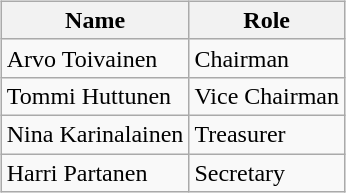<table>
<tr>
<td valign="top"><br><table class="wikitable">
<tr>
<th>Name</th>
<th>Role</th>
</tr>
<tr>
<td> Arvo Toivainen</td>
<td>Chairman</td>
</tr>
<tr>
<td> Tommi Huttunen</td>
<td>Vice Chairman</td>
</tr>
<tr>
<td> Nina Karinalainen</td>
<td>Treasurer</td>
</tr>
<tr>
<td> Harri Partanen</td>
<td>Secretary</td>
</tr>
</table>
</td>
</tr>
</table>
